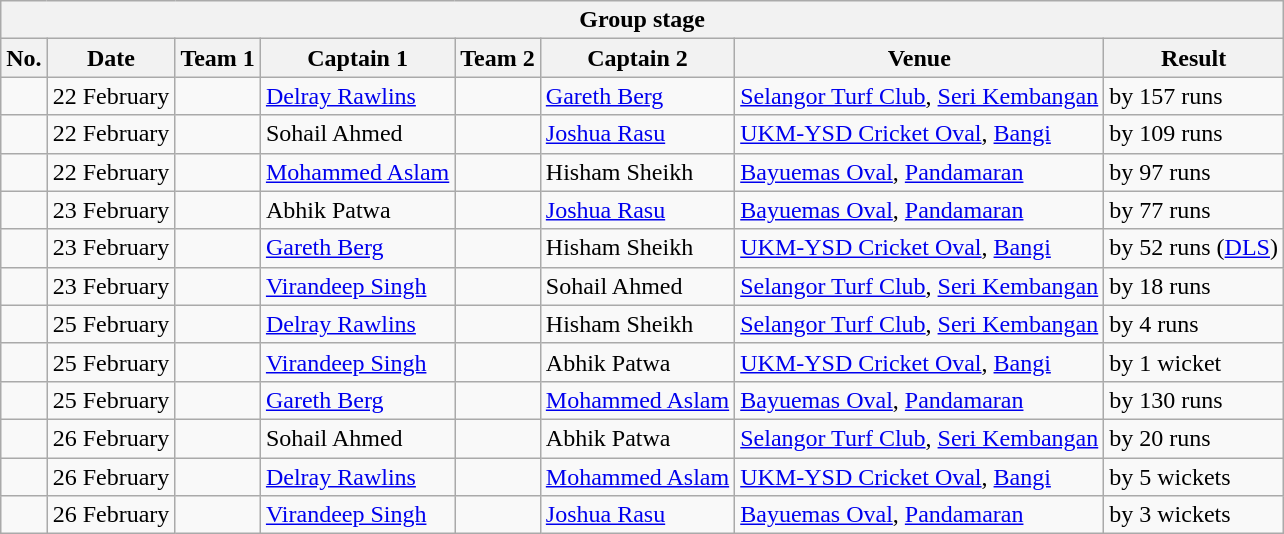<table class="wikitable">
<tr>
<th colspan="9">Group stage</th>
</tr>
<tr>
<th>No.</th>
<th>Date</th>
<th>Team 1</th>
<th>Captain 1</th>
<th>Team 2</th>
<th>Captain 2</th>
<th>Venue</th>
<th>Result</th>
</tr>
<tr>
<td></td>
<td>22 February</td>
<td></td>
<td><a href='#'>Delray Rawlins</a></td>
<td></td>
<td><a href='#'>Gareth Berg</a></td>
<td><a href='#'>Selangor Turf Club</a>, <a href='#'>Seri Kembangan</a></td>
<td> by 157 runs</td>
</tr>
<tr>
<td></td>
<td>22 February</td>
<td></td>
<td>Sohail Ahmed</td>
<td></td>
<td><a href='#'>Joshua Rasu</a></td>
<td><a href='#'>UKM-YSD Cricket Oval</a>, <a href='#'>Bangi</a></td>
<td> by 109 runs</td>
</tr>
<tr>
<td></td>
<td>22 February</td>
<td></td>
<td><a href='#'>Mohammed Aslam</a></td>
<td></td>
<td>Hisham Sheikh</td>
<td><a href='#'>Bayuemas Oval</a>, <a href='#'>Pandamaran</a></td>
<td> by 97 runs</td>
</tr>
<tr>
<td></td>
<td>23 February</td>
<td></td>
<td>Abhik Patwa</td>
<td></td>
<td><a href='#'>Joshua Rasu</a></td>
<td><a href='#'>Bayuemas Oval</a>, <a href='#'>Pandamaran</a></td>
<td> by 77 runs</td>
</tr>
<tr>
<td></td>
<td>23 February</td>
<td></td>
<td><a href='#'>Gareth Berg</a></td>
<td></td>
<td>Hisham Sheikh</td>
<td><a href='#'>UKM-YSD Cricket Oval</a>, <a href='#'>Bangi</a></td>
<td> by 52 runs (<a href='#'>DLS</a>)</td>
</tr>
<tr>
<td></td>
<td>23 February</td>
<td></td>
<td><a href='#'>Virandeep Singh</a></td>
<td></td>
<td>Sohail Ahmed</td>
<td><a href='#'>Selangor Turf Club</a>, <a href='#'>Seri Kembangan</a></td>
<td> by 18 runs</td>
</tr>
<tr>
<td></td>
<td>25 February</td>
<td></td>
<td><a href='#'>Delray Rawlins</a></td>
<td></td>
<td>Hisham Sheikh</td>
<td><a href='#'>Selangor Turf Club</a>, <a href='#'>Seri Kembangan</a></td>
<td> by 4 runs</td>
</tr>
<tr>
<td></td>
<td>25 February</td>
<td></td>
<td><a href='#'>Virandeep Singh</a></td>
<td></td>
<td>Abhik Patwa</td>
<td><a href='#'>UKM-YSD Cricket Oval</a>, <a href='#'>Bangi</a></td>
<td> by 1 wicket</td>
</tr>
<tr>
<td></td>
<td>25 February</td>
<td></td>
<td><a href='#'>Gareth Berg</a></td>
<td></td>
<td><a href='#'>Mohammed Aslam</a></td>
<td><a href='#'>Bayuemas Oval</a>, <a href='#'>Pandamaran</a></td>
<td> by 130 runs</td>
</tr>
<tr>
<td></td>
<td>26 February</td>
<td></td>
<td>Sohail Ahmed</td>
<td></td>
<td>Abhik Patwa</td>
<td><a href='#'>Selangor Turf Club</a>, <a href='#'>Seri Kembangan</a></td>
<td> by 20 runs</td>
</tr>
<tr>
<td></td>
<td>26 February</td>
<td></td>
<td><a href='#'>Delray Rawlins</a></td>
<td></td>
<td><a href='#'>Mohammed Aslam</a></td>
<td><a href='#'>UKM-YSD Cricket Oval</a>, <a href='#'>Bangi</a></td>
<td> by 5 wickets</td>
</tr>
<tr>
<td></td>
<td>26 February</td>
<td></td>
<td><a href='#'>Virandeep Singh</a></td>
<td></td>
<td><a href='#'>Joshua Rasu</a></td>
<td><a href='#'>Bayuemas Oval</a>, <a href='#'>Pandamaran</a></td>
<td> by 3 wickets</td>
</tr>
</table>
